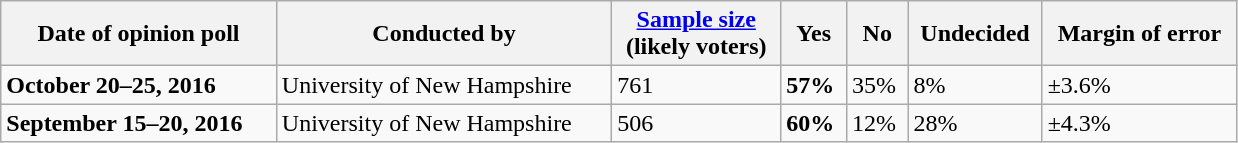<table class="wikitable" style="width:825px;">
<tr>
<th>Date of opinion poll</th>
<th>Conducted by</th>
<th><a href='#'>Sample size</a><br>(likely voters)</th>
<th>Yes</th>
<th>No</th>
<th>Undecided</th>
<th>Margin of error</th>
</tr>
<tr>
<td><strong>October 20–25, 2016</strong></td>
<td>University of New Hampshire</td>
<td>761</td>
<td><strong>57%</strong></td>
<td>35%</td>
<td>8%</td>
<td>±3.6%</td>
</tr>
<tr>
<td><strong>September 15–20, 2016</strong></td>
<td>University of New Hampshire</td>
<td>506</td>
<td><strong>60%</strong></td>
<td>12%</td>
<td>28%</td>
<td>±4.3%</td>
</tr>
</table>
